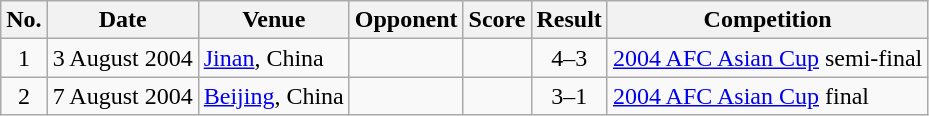<table class="wikitable sortable">
<tr>
<th scope="col">No.</th>
<th scope="col">Date</th>
<th scope="col">Venue</th>
<th scope="col">Opponent</th>
<th scope="col">Score</th>
<th scope="col">Result</th>
<th scope="col">Competition</th>
</tr>
<tr>
<td align="center">1</td>
<td>3 August 2004</td>
<td><a href='#'>Jinan</a>, China</td>
<td></td>
<td></td>
<td align="center">4–3</td>
<td><a href='#'>2004 AFC Asian Cup</a> semi-final</td>
</tr>
<tr>
<td align="center">2</td>
<td>7 August 2004</td>
<td><a href='#'>Beijing</a>, China</td>
<td></td>
<td></td>
<td align="center">3–1</td>
<td><a href='#'>2004 AFC Asian Cup</a> final</td>
</tr>
</table>
